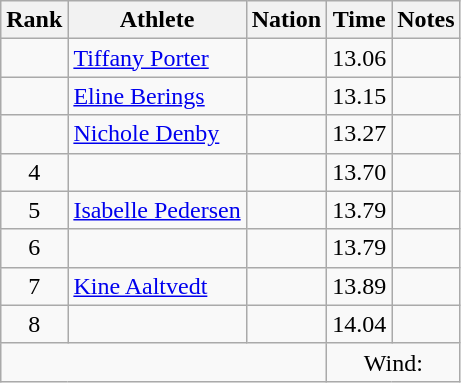<table class="wikitable sortable" style="text-align:center;">
<tr>
<th scope="col" style="width: 10px;">Rank</th>
<th scope="col">Athlete</th>
<th scope="col">Nation</th>
<th scope="col">Time</th>
<th scope="col">Notes</th>
</tr>
<tr>
<td></td>
<td align=left><a href='#'>Tiffany Porter</a></td>
<td align=left></td>
<td>13.06</td>
<td></td>
</tr>
<tr>
<td></td>
<td align=left><a href='#'>Eline Berings</a></td>
<td align=left></td>
<td>13.15</td>
<td></td>
</tr>
<tr>
<td></td>
<td align=left><a href='#'>Nichole Denby</a></td>
<td align=left></td>
<td>13.27</td>
<td></td>
</tr>
<tr>
<td>4</td>
<td align=left></td>
<td align=left></td>
<td>13.70</td>
<td></td>
</tr>
<tr>
<td>5</td>
<td align=left><a href='#'>Isabelle Pedersen</a></td>
<td align=left></td>
<td>13.79</td>
<td></td>
</tr>
<tr>
<td>6</td>
<td align=left></td>
<td align=left></td>
<td>13.79</td>
<td></td>
</tr>
<tr>
<td>7</td>
<td align=left><a href='#'>Kine Aaltvedt</a></td>
<td align=left></td>
<td>13.89</td>
<td></td>
</tr>
<tr>
<td>8</td>
<td align=left></td>
<td align=left></td>
<td>14.04</td>
<td></td>
</tr>
<tr class="sortbottom">
<td colspan="3"></td>
<td colspan="2">Wind: </td>
</tr>
</table>
